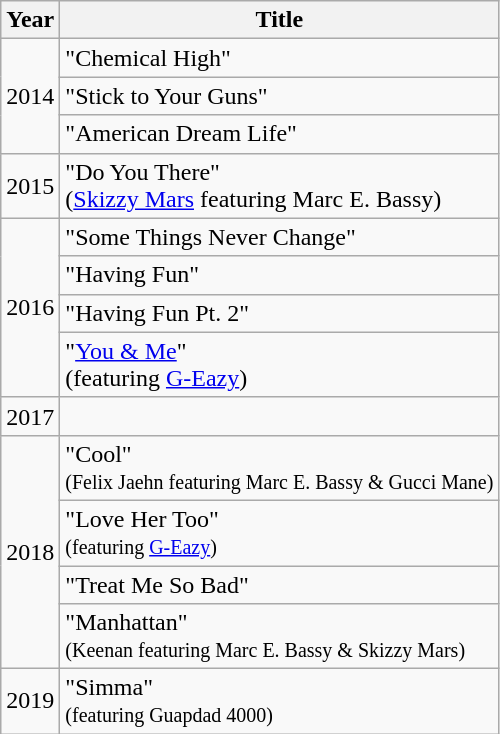<table class="wikitable">
<tr>
<th>Year</th>
<th>Title</th>
</tr>
<tr>
<td rowspan="3">2014</td>
<td>"Chemical High"</td>
</tr>
<tr>
<td>"Stick to Your Guns"</td>
</tr>
<tr>
<td>"American Dream Life"</td>
</tr>
<tr>
<td>2015</td>
<td>"Do You There"<br><span>(<a href='#'>Skizzy Mars</a> featuring Marc E. Bassy)</span></td>
</tr>
<tr>
<td rowspan="4">2016</td>
<td>"Some Things Never Change"</td>
</tr>
<tr>
<td>"Having Fun"</td>
</tr>
<tr>
<td>"Having Fun Pt. 2"</td>
</tr>
<tr>
<td>"<a href='#'>You & Me</a>"<br><span>(featuring <a href='#'>G-Eazy</a>)</span></td>
</tr>
<tr>
<td>2017</td>
<td></td>
</tr>
<tr>
<td rowspan="4">2018</td>
<td>"Cool"<br><small>(Felix Jaehn featuring Marc E. Bassy & Gucci Mane)</small></td>
</tr>
<tr>
<td>"Love Her Too"<br><small>(featuring <a href='#'>G-Eazy</a>)</small></td>
</tr>
<tr>
<td>"Treat Me So Bad"</td>
</tr>
<tr>
<td>"Manhattan"<br><small>(Keenan featuring Marc E. Bassy & Skizzy Mars)</small></td>
</tr>
<tr>
<td>2019</td>
<td>"Simma"<br><small>(featuring Guapdad 4000)</small></td>
</tr>
</table>
